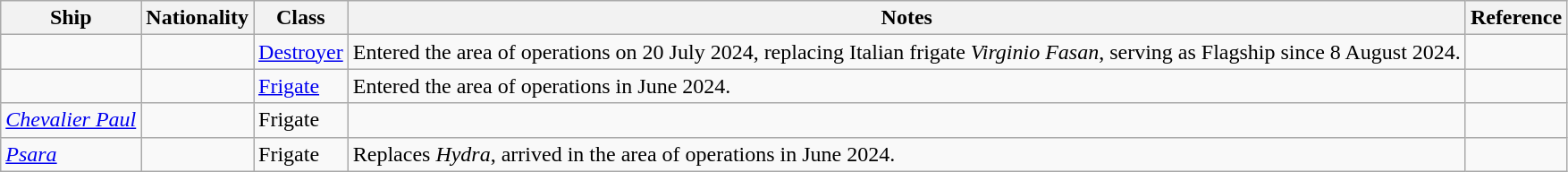<table class="wikitable">
<tr>
<th>Ship</th>
<th>Nationality</th>
<th>Class</th>
<th>Notes</th>
<th>Reference</th>
</tr>
<tr>
<td></td>
<td></td>
<td><a href='#'>Destroyer</a></td>
<td>Entered the area of operations on 20 July 2024, replacing Italian frigate <em>Virginio Fasan</em>, serving as Flagship since 8 August 2024.</td>
<td></td>
</tr>
<tr>
<td></td>
<td></td>
<td><a href='#'>Frigate</a></td>
<td>Entered the area of operations in June 2024.</td>
<td></td>
</tr>
<tr>
<td><a href='#'><em>Chevalier Paul</em></a></td>
<td></td>
<td>Frigate</td>
<td></td>
<td></td>
</tr>
<tr>
<td><a href='#'><em>Psara</em></a></td>
<td></td>
<td>Frigate</td>
<td>Replaces <em>Hydra</em>, arrived in the area of operations in June 2024.</td>
<td></td>
</tr>
</table>
